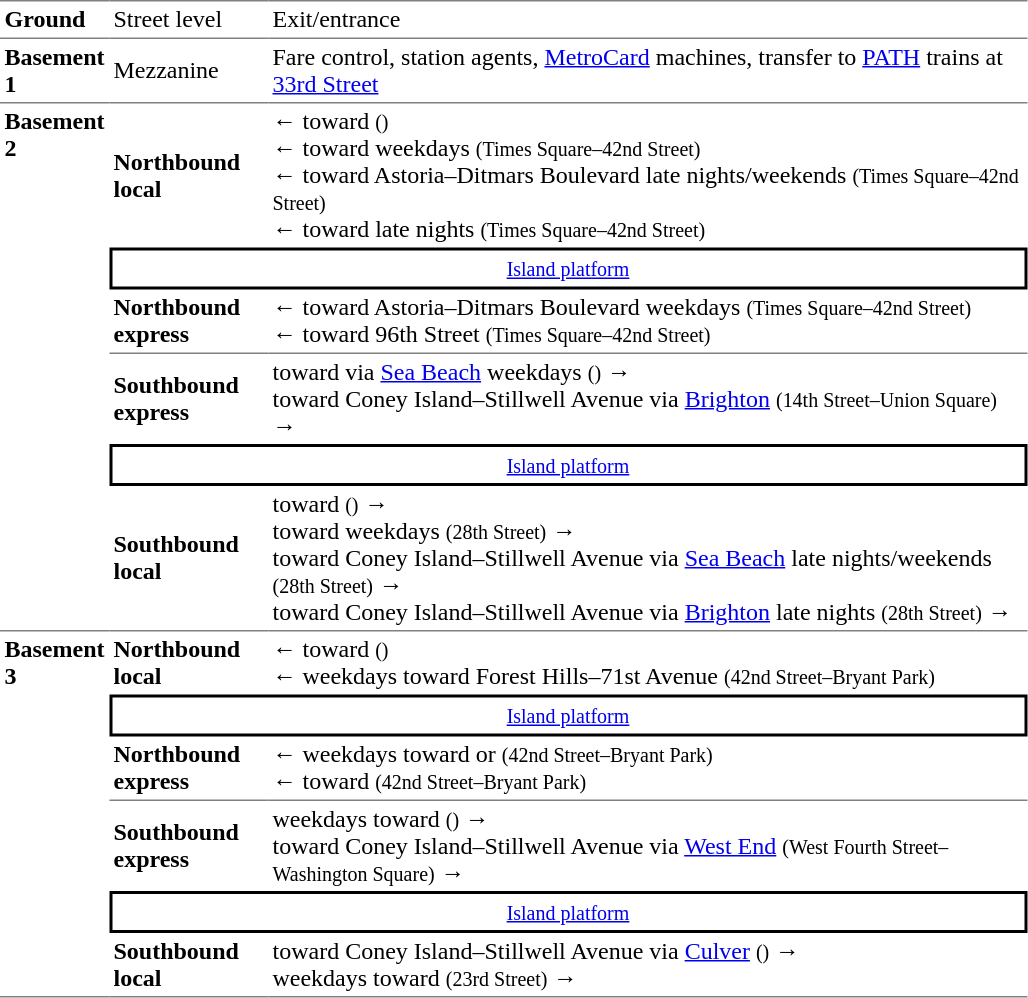<table border=0 cellspacing=0 cellpadding=3>
<tr>
<td style="border-top:solid 1px gray;" width=50><strong>Ground</strong></td>
<td style="border-top:solid 1px gray;" width=100>Street level</td>
<td style="border-top:solid 1px gray;" width=500>Exit/entrance</td>
</tr>
<tr>
<td style="border-top:solid 1px gray;"><strong>Basement 1</strong></td>
<td style="border-top:solid 1px gray;">Mezzanine</td>
<td style="border-top:solid 1px gray;">Fare control, station agents, <a href='#'>MetroCard</a> machines, transfer to <a href='#'>PATH</a> trains at <a href='#'>33rd Street</a><br></td>
</tr>
<tr>
<td style="border-top:solid 1px gray;vertical-align:top;" rowspan=6><strong>Basement 2</strong></td>
<td style="border-top:solid 1px gray;"><span><strong>Northbound local</strong></span></td>
<td style="border-top:solid 1px gray;">←  toward  <small>()</small><br>←  toward  weekdays <small>(Times Square–42nd Street)</small><br>←  toward Astoria–Ditmars Boulevard late nights/weekends <small>(Times Square–42nd Street)</small><br>←  toward  late nights <small>(Times Square–42nd Street)</small></td>
</tr>
<tr>
<td style="border-top:solid 2px black;border-right:solid 2px black;border-left:solid 2px black;border-bottom:solid 2px black;text-align:center;" colspan=2><small><a href='#'>Island platform</a> </small></td>
</tr>
<tr>
<td style="border-bottom:solid 1px gray;"><span><strong>Northbound express</strong></span></td>
<td style="border-bottom:solid 1px gray;">←  toward Astoria–Ditmars Boulevard weekdays <small>(Times Square–42nd Street)</small><br>←  toward 96th Street <small>(Times Square–42nd Street)</small></td>
</tr>
<tr>
<td><span><strong>Southbound express</strong></span></td>
<td>  toward  via <a href='#'>Sea Beach</a> weekdays <small>()</small> →<br>  toward Coney Island–Stillwell Avenue via <a href='#'>Brighton</a> <small>(14th Street–Union Square)</small> →</td>
</tr>
<tr>
<td style="border-top:solid 2px black;border-right:solid 2px black;border-left:solid 2px black;border-bottom:solid 2px black;text-align:center;" colspan=2><small><a href='#'>Island platform</a> </small></td>
</tr>
<tr>
<td><span><strong>Southbound local</strong></span></td>
<td>  toward  <small>()</small> →<br>  toward  weekdays <small>(28th Street)</small> →<br>  toward Coney Island–Stillwell Avenue via <a href='#'>Sea Beach</a> late nights/weekends <small>(28th Street)</small> →<br>  toward Coney Island–Stillwell Avenue via <a href='#'>Brighton</a> late nights <small>(28th Street)</small> →</td>
</tr>
<tr>
<td style="border-top:solid 1px gray;border-bottom:solid 1px gray;vertical-align:top;" rowspan=6><strong>Basement 3</strong></td>
<td style="border-bottom:solid 0px gray;border-top:solid 1px gray;"><span><strong>Northbound local</strong></span></td>
<td style="border-bottom:solid 0px gray;border-top:solid 1px gray;">←  toward  <small>()</small><br>←  weekdays toward Forest Hills–71st Avenue <small>(42nd Street–Bryant Park)</small></td>
</tr>
<tr>
<td style="border-top:solid 2px black;border-right:solid 2px black;border-left:solid 2px black;border-bottom:solid 2px black;text-align:center;" colspan=2><small><a href='#'>Island platform</a> </small></td>
</tr>
<tr>
<td style="border-bottom:solid 1px gray;"><span><strong>Northbound express</strong></span></td>
<td style="border-bottom:solid 1px gray;">←  weekdays toward  or  <small>(42nd Street–Bryant Park)</small><br>←  toward  <small>(42nd Street–Bryant Park)</small></td>
</tr>
<tr>
<td><span><strong>Southbound express</strong></span></td>
<td>  weekdays toward  <small>()</small> →<br>  toward Coney Island–Stillwell Avenue via <a href='#'>West End</a> <small>(West Fourth Street–Washington Square)</small> →</td>
</tr>
<tr>
<td style="border-top:solid 2px black;border-right:solid 2px black;border-left:solid 2px black;border-bottom:solid 2px black;text-align:center;" colspan=2><small><a href='#'>Island platform</a> </small></td>
</tr>
<tr>
<td style="border-bottom:solid 1px gray;"><span><strong>Southbound local</strong></span></td>
<td style="border-bottom:solid 1px gray;">  toward Coney Island–Stillwell Avenue via <a href='#'>Culver</a> <small>()</small> →<br>  weekdays toward  <small>(23rd Street)</small> →</td>
</tr>
</table>
